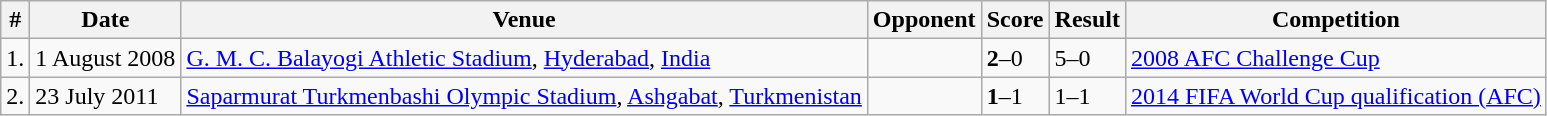<table class="wikitable">
<tr>
<th>#</th>
<th>Date</th>
<th>Venue</th>
<th>Opponent</th>
<th>Score</th>
<th>Result</th>
<th>Competition</th>
</tr>
<tr>
<td>1.</td>
<td>1 August 2008</td>
<td><a href='#'>G. M. C. Balayogi Athletic Stadium</a>, <a href='#'>Hyderabad</a>, <a href='#'>India</a></td>
<td></td>
<td><strong>2</strong>–0</td>
<td>5–0</td>
<td><a href='#'>2008 AFC Challenge Cup</a></td>
</tr>
<tr>
<td>2.</td>
<td>23 July 2011</td>
<td><a href='#'>Saparmurat Turkmenbashi Olympic Stadium</a>, <a href='#'>Ashgabat</a>, <a href='#'>Turkmenistan</a></td>
<td></td>
<td><strong>1</strong>–1</td>
<td>1–1</td>
<td><a href='#'>2014 FIFA World Cup qualification (AFC)</a></td>
</tr>
</table>
